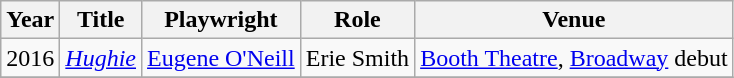<table class="wikitable">
<tr>
<th>Year</th>
<th>Title</th>
<th>Playwright</th>
<th>Role</th>
<th>Venue</th>
</tr>
<tr>
<td>2016</td>
<td><em><a href='#'>Hughie</a></em></td>
<td><a href='#'>Eugene O'Neill</a></td>
<td>Erie Smith</td>
<td><a href='#'>Booth Theatre</a>, <a href='#'>Broadway</a> debut</td>
</tr>
<tr>
</tr>
</table>
